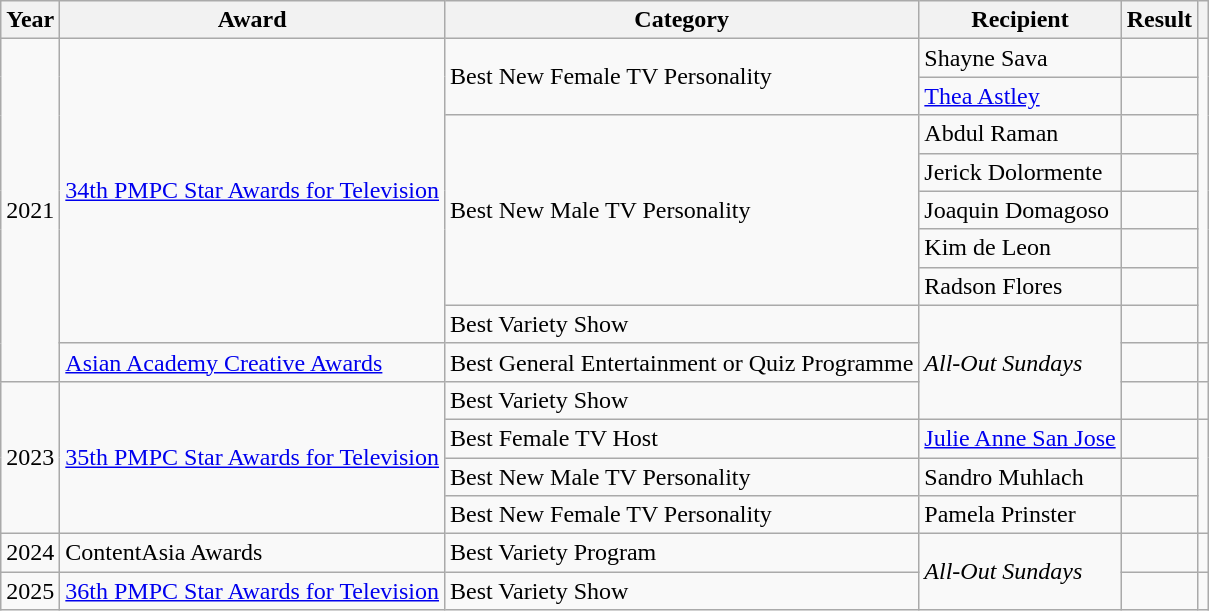<table class="wikitable">
<tr>
<th>Year</th>
<th>Award</th>
<th>Category</th>
<th>Recipient</th>
<th>Result</th>
<th></th>
</tr>
<tr>
<td rowspan=9>2021</td>
<td rowspan=8><a href='#'>34th PMPC Star Awards for Television</a></td>
<td rowspan=2>Best New Female TV Personality</td>
<td>Shayne Sava</td>
<td></td>
<td rowspan=8></td>
</tr>
<tr>
<td><a href='#'>Thea Astley</a></td>
<td></td>
</tr>
<tr>
<td rowspan=5>Best New Male TV Personality</td>
<td>Abdul Raman</td>
<td></td>
</tr>
<tr>
<td>Jerick Dolormente</td>
<td></td>
</tr>
<tr>
<td>Joaquin Domagoso</td>
<td></td>
</tr>
<tr>
<td>Kim de Leon</td>
<td></td>
</tr>
<tr>
<td>Radson Flores</td>
<td></td>
</tr>
<tr>
<td>Best Variety Show</td>
<td rowspan=3><em>All-Out Sundays</em></td>
<td></td>
</tr>
<tr>
<td><a href='#'>Asian Academy Creative Awards</a></td>
<td>Best General Entertainment or Quiz Programme</td>
<td></td>
<td></td>
</tr>
<tr>
<td rowspan=4>2023</td>
<td rowspan=4><a href='#'>35th PMPC Star Awards for Television</a></td>
<td>Best Variety Show</td>
<td></td>
<td></td>
</tr>
<tr>
<td>Best Female TV Host</td>
<td><a href='#'>Julie Anne San Jose</a></td>
<td></td>
<td rowspan=3></td>
</tr>
<tr>
<td>Best New Male TV Personality</td>
<td>Sandro Muhlach</td>
<td></td>
</tr>
<tr>
<td>Best New Female TV Personality</td>
<td>Pamela Prinster</td>
<td></td>
</tr>
<tr>
<td>2024</td>
<td>ContentAsia Awards</td>
<td>Best Variety Program</td>
<td rowspan=2><em>All-Out Sundays</em></td>
<td></td>
<td></td>
</tr>
<tr>
<td>2025</td>
<td><a href='#'>36th PMPC Star Awards for Television</a></td>
<td>Best Variety Show</td>
<td></td>
<td></td>
</tr>
</table>
